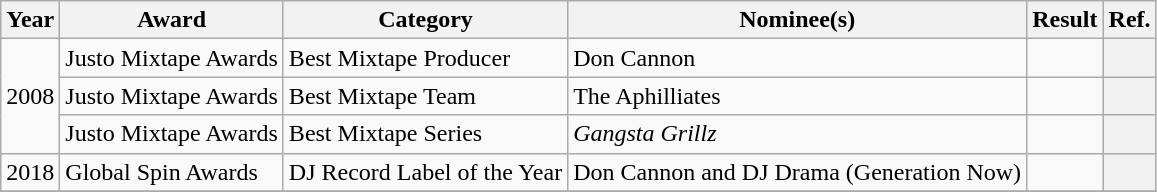<table class="wikitable">
<tr>
<th>Year</th>
<th>Award</th>
<th>Category</th>
<th>Nominee(s)</th>
<th>Result</th>
<th>Ref.</th>
</tr>
<tr>
<td rowspan="3">2008</td>
<td>Justo Mixtape Awards</td>
<td>Best Mixtape Producer</td>
<td>Don Cannon</td>
<td></td>
<th align=center></th>
</tr>
<tr>
<td>Justo Mixtape Awards</td>
<td>Best Mixtape Team</td>
<td>The Aphilliates</td>
<td></td>
<th align=center></th>
</tr>
<tr>
<td>Justo Mixtape Awards</td>
<td>Best Mixtape Series</td>
<td><em>Gangsta Grillz</em></td>
<td></td>
<th align=center></th>
</tr>
<tr>
<td>2018</td>
<td>Global Spin Awards</td>
<td>DJ Record Label of the Year</td>
<td>Don Cannon and DJ Drama (Generation Now)</td>
<td></td>
<th align=center></th>
</tr>
<tr>
</tr>
</table>
